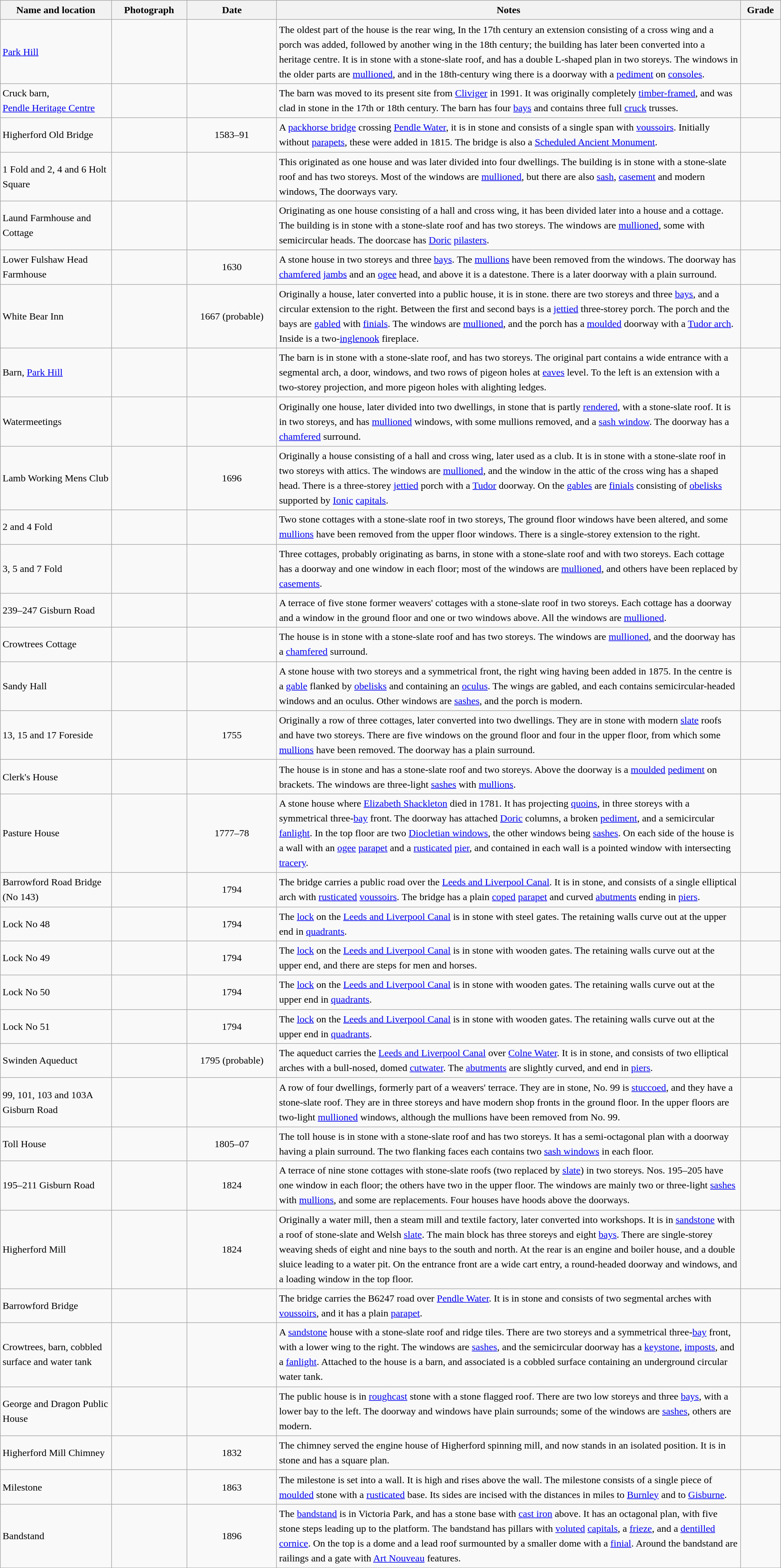<table class="wikitable sortable plainrowheaders" style="width:100%;border:0px;text-align:left;line-height:150%;">
<tr>
<th scope="col"  style="width:150px">Name and location</th>
<th scope="col"  style="width:100px" class="unsortable">Photograph</th>
<th scope="col"  style="width:120px">Date</th>
<th scope="col"  style="width:650px" class="unsortable">Notes</th>
<th scope="col"  style="width:50px">Grade</th>
</tr>
<tr>
<td><a href='#'>Park Hill</a><br><small></small></td>
<td></td>
<td align="center"></td>
<td>The oldest part of the house is the rear wing, In the 17th century an extension consisting of a cross wing and a porch was added, followed by another wing in the 18th century; the building has later been converted into a heritage centre.  It is in stone with a stone-slate roof, and has a double L-shaped plan in two storeys.  The windows in the older parts are <a href='#'>mullioned</a>, and in the 18th-century wing there is a doorway with a <a href='#'>pediment</a> on <a href='#'>consoles</a>.</td>
<td align="center" ></td>
</tr>
<tr>
<td>Cruck barn,<br><a href='#'>Pendle Heritage Centre</a><br><small></small></td>
<td></td>
<td align="center"></td>
<td>The barn was moved to its present site from <a href='#'>Cliviger</a> in 1991.  It was originally completely <a href='#'>timber-framed</a>, and was clad in stone in the 17th or 18th century.  The barn has four <a href='#'>bays</a> and contains three full <a href='#'>cruck</a> trusses.</td>
<td align="center" ></td>
</tr>
<tr>
<td>Higherford Old Bridge<br><small></small></td>
<td></td>
<td align="center">1583–91</td>
<td>A <a href='#'>packhorse bridge</a> crossing <a href='#'>Pendle Water</a>, it is in stone and consists of a single span with <a href='#'>voussoirs</a>.  Initially without <a href='#'>parapets</a>, these were added in 1815.  The bridge is also a <a href='#'>Scheduled Ancient Monument</a>.</td>
<td align="center" ></td>
</tr>
<tr>
<td>1 Fold and 2, 4 and 6 Holt Square<br><small></small></td>
<td></td>
<td align="center"></td>
<td>This originated as one house and was later divided into four dwellings.  The building is in stone with a stone-slate roof and has two storeys.  Most of the windows are <a href='#'>mullioned</a>, but there are also <a href='#'>sash</a>, <a href='#'>casement</a> and modern windows,  The doorways vary.</td>
<td align="center" ></td>
</tr>
<tr>
<td>Laund Farmhouse and Cottage<br><small></small></td>
<td></td>
<td align="center"></td>
<td>Originating as one house consisting of a hall and cross wing, it has been divided later into a house and a cottage.  The building is in stone with a stone-slate roof and has two storeys.  The windows are <a href='#'>mullioned</a>, some with semicircular heads.  The doorcase has <a href='#'>Doric</a> <a href='#'>pilasters</a>.</td>
<td align="center" ></td>
</tr>
<tr>
<td>Lower Fulshaw Head Farmhouse<br><small></small></td>
<td></td>
<td align="center">1630</td>
<td>A stone house in two storeys and three <a href='#'>bays</a>.  The <a href='#'>mullions</a> have been removed from the windows.  The doorway has <a href='#'>chamfered</a> <a href='#'>jambs</a> and an <a href='#'>ogee</a> head, and above it is a datestone.  There is a later doorway with a plain surround.</td>
<td align="center" ></td>
</tr>
<tr>
<td>White Bear Inn<br><small></small></td>
<td></td>
<td align="center">1667 (probable)</td>
<td>Originally a house, later converted into a public house, it is in stone.  there are two storeys and three <a href='#'>bays</a>, and a circular extension to the right.  Between the first and second bays is a <a href='#'>jettied</a> three-storey porch.  The porch and the bays are <a href='#'>gabled</a> with <a href='#'>finials</a>.  The windows are <a href='#'>mullioned</a>, and the porch has a <a href='#'>moulded</a> doorway with a <a href='#'>Tudor arch</a>.  Inside is a two-<a href='#'>inglenook</a> fireplace.</td>
<td align="center" ></td>
</tr>
<tr>
<td>Barn, <a href='#'>Park Hill</a><br><small></small></td>
<td></td>
<td align="center"></td>
<td>The barn is in stone with a stone-slate roof, and has two storeys.  The original part contains a wide entrance with a segmental arch, a door, windows, and two rows of pigeon holes at <a href='#'>eaves</a> level.  To the left is an extension with a two-storey projection, and more pigeon holes with alighting ledges.</td>
<td align="center" ></td>
</tr>
<tr>
<td>Watermeetings<br><small></small></td>
<td></td>
<td align="center"></td>
<td>Originally one house, later divided into two dwellings, in stone that is partly <a href='#'>rendered</a>, with a stone-slate roof.  It is in two storeys, and has <a href='#'>mullioned</a> windows, with some mullions removed, and a <a href='#'>sash window</a>.  The doorway has a <a href='#'>chamfered</a> surround.</td>
<td align="center" ></td>
</tr>
<tr>
<td>Lamb Working Mens Club<br><small></small></td>
<td></td>
<td align="center">1696</td>
<td>Originally a house consisting of a hall and cross wing, later used as a club.  It is in stone with a stone-slate roof in two storeys with attics.  The windows are <a href='#'>mullioned</a>, and the window in the attic of the cross wing has a shaped head.  There is a three-storey <a href='#'>jettied</a> porch with a <a href='#'>Tudor</a> doorway.  On the <a href='#'>gables</a> are <a href='#'>finials</a> consisting of <a href='#'>obelisks</a> supported by <a href='#'>Ionic</a> <a href='#'>capitals</a>.</td>
<td align="center" ></td>
</tr>
<tr>
<td>2 and 4 Fold<br><small></small></td>
<td></td>
<td align="center"></td>
<td>Two stone cottages with a stone-slate roof in two storeys,  The ground floor windows have been altered, and some <a href='#'>mullions</a> have been removed from the upper floor windows.  There is a single-storey extension to the right.</td>
<td align="center" ></td>
</tr>
<tr>
<td>3, 5 and 7 Fold<br><small></small></td>
<td></td>
<td align="center"></td>
<td>Three cottages, probably originating as barns, in stone with a stone-slate roof and with two storeys.  Each cottage has a doorway and one window in each floor; most of the windows are <a href='#'>mullioned</a>, and others have been replaced by <a href='#'>casements</a>.</td>
<td align="center" ></td>
</tr>
<tr>
<td>239–247 Gisburn Road<br><small></small></td>
<td></td>
<td align="center"></td>
<td>A terrace of five stone former weavers' cottages with a stone-slate roof in two storeys.  Each cottage has a doorway and a window in the ground floor and one or two windows above.  All the windows are <a href='#'>mullioned</a>.</td>
<td align="center" ></td>
</tr>
<tr>
<td>Crowtrees Cottage<br><small></small></td>
<td></td>
<td align="center"></td>
<td>The house is in stone with a stone-slate roof and has two storeys.  The windows are <a href='#'>mullioned</a>, and the doorway has a <a href='#'>chamfered</a> surround.</td>
<td align="center" ></td>
</tr>
<tr>
<td>Sandy Hall<br><small></small></td>
<td></td>
<td align="center"></td>
<td>A stone house with two storeys and a symmetrical front, the right wing having been added in 1875.  In the centre is a <a href='#'>gable</a> flanked by <a href='#'>obelisks</a> and containing an <a href='#'>oculus</a>.  The wings are gabled, and each contains semicircular-headed windows and an oculus.  Other windows are <a href='#'>sashes</a>, and the porch is modern.</td>
<td align="center" ></td>
</tr>
<tr>
<td>13, 15 and 17 Foreside<br><small></small></td>
<td></td>
<td align="center">1755</td>
<td>Originally a row of three cottages, later converted into two dwellings.  They are in stone with modern <a href='#'>slate</a> roofs and have two storeys.  There are five windows on the ground floor and four in the upper floor, from which some <a href='#'>mullions</a> have been removed.  The doorway has a plain surround.</td>
<td align="center" ></td>
</tr>
<tr>
<td>Clerk's House<br><small></small></td>
<td></td>
<td align="center"></td>
<td>The house is in stone and has a stone-slate roof and two storeys.  Above the doorway is a <a href='#'>moulded</a> <a href='#'>pediment</a> on brackets.  The windows are three-light <a href='#'>sashes</a> with <a href='#'>mullions</a>.</td>
<td align="center" ></td>
</tr>
<tr>
<td>Pasture House<br><small></small></td>
<td></td>
<td align="center">1777–78</td>
<td>A stone house where <a href='#'>Elizabeth Shackleton</a> died in 1781. It has projecting <a href='#'>quoins</a>, in three storeys with a symmetrical three-<a href='#'>bay</a> front.  The doorway has attached <a href='#'>Doric</a> columns, a broken <a href='#'>pediment</a>, and a semicircular <a href='#'>fanlight</a>.  In the top floor are two <a href='#'>Diocletian windows</a>, the other windows being <a href='#'>sashes</a>.  On each side of the house is a wall with an <a href='#'>ogee</a> <a href='#'>parapet</a> and a <a href='#'>rusticated</a> <a href='#'>pier</a>, and contained in each wall is a pointed window with intersecting <a href='#'>tracery</a>.</td>
<td align="center" ></td>
</tr>
<tr>
<td>Barrowford Road Bridge (No 143)<br><small></small></td>
<td></td>
<td align="center">1794</td>
<td>The bridge carries a public road over the <a href='#'>Leeds and Liverpool Canal</a>.  It is in stone, and consists of a single elliptical arch with <a href='#'>rusticated</a> <a href='#'>voussoirs</a>.  The bridge has a plain <a href='#'>coped</a> <a href='#'>parapet</a> and curved <a href='#'>abutments</a> ending in <a href='#'>piers</a>.</td>
<td align="center" ></td>
</tr>
<tr>
<td>Lock No 48<br><small></small></td>
<td></td>
<td align="center">1794</td>
<td>The <a href='#'>lock</a> on the <a href='#'>Leeds and Liverpool Canal</a> is in stone with steel gates.  The retaining walls curve out at the upper end in <a href='#'>quadrants</a>.</td>
<td align="center" ></td>
</tr>
<tr>
<td>Lock No 49<br><small></small></td>
<td></td>
<td align="center">1794</td>
<td>The <a href='#'>lock</a> on the <a href='#'>Leeds and Liverpool Canal</a> is in stone with wooden gates.  The retaining walls curve out at the upper end, and there are steps for men and horses.</td>
<td align="center" ></td>
</tr>
<tr>
<td>Lock No 50<br><small></small></td>
<td></td>
<td align="center">1794</td>
<td>The <a href='#'>lock</a> on the <a href='#'>Leeds and Liverpool Canal</a> is in stone with wooden gates.  The retaining walls curve out at the upper end in <a href='#'>quadrants</a>.</td>
<td align="center" ></td>
</tr>
<tr>
<td>Lock No 51<br><small></small></td>
<td></td>
<td align="center">1794</td>
<td>The <a href='#'>lock</a> on the <a href='#'>Leeds and Liverpool Canal</a> is in stone with wooden gates.  The retaining walls curve out at the upper end in <a href='#'>quadrants</a>.</td>
<td align="center" ></td>
</tr>
<tr>
<td>Swinden Aqueduct<br><small></small></td>
<td></td>
<td align="center">1795 (probable)</td>
<td>The aqueduct carries the <a href='#'>Leeds and Liverpool Canal</a> over <a href='#'>Colne Water</a>.  It is in stone, and consists of two elliptical arches with a bull-nosed, domed <a href='#'>cutwater</a>.  The <a href='#'>abutments</a> are slightly curved, and end in <a href='#'>piers</a>.</td>
<td align="center" ></td>
</tr>
<tr>
<td>99, 101, 103 and 103A Gisburn Road<br><small></small></td>
<td></td>
<td align="center"></td>
<td>A row of four dwellings, formerly part of a weavers' terrace.  They are in stone, No. 99 is <a href='#'>stuccoed</a>, and they have a stone-slate roof.  They are in three storeys and have modern shop fronts in the ground floor.  In the upper floors are two-light <a href='#'>mullioned</a> windows, although the mullions have been removed from No. 99.</td>
<td align="center" ></td>
</tr>
<tr>
<td>Toll House<br><small></small></td>
<td></td>
<td align="center">1805–07</td>
<td>The toll house is in stone with a stone-slate roof and has two storeys.  It has a semi-octagonal plan with a doorway having a plain surround.  The two flanking faces each contains two <a href='#'>sash windows</a> in each floor.</td>
<td align="center" ></td>
</tr>
<tr>
<td>195–211 Gisburn Road<br><small></small></td>
<td></td>
<td align="center">1824</td>
<td>A terrace of nine stone cottages with stone-slate roofs (two replaced by <a href='#'>slate</a>) in two storeys.  Nos. 195–205 have one window in each floor; the others have two in the upper floor.  The windows are mainly two or three-light <a href='#'>sashes</a> with <a href='#'>mullions</a>, and some are replacements.  Four houses have hoods above the doorways.</td>
<td align="center" ></td>
</tr>
<tr>
<td>Higherford Mill<br><small></small></td>
<td></td>
<td align="center">1824</td>
<td>Originally a water mill, then a steam mill and textile factory, later converted into workshops.  It is in <a href='#'>sandstone</a> with a roof of stone-slate and Welsh <a href='#'>slate</a>.  The main block has three storeys and eight <a href='#'>bays</a>.  There are single-storey weaving sheds of eight and nine bays to the south and north.  At the rear is an engine and boiler house, and a double sluice leading to a water pit.  On the entrance front are a wide cart entry, a round-headed doorway and windows, and a loading window in the top floor.</td>
<td align="center" ></td>
</tr>
<tr>
<td>Barrowford Bridge<br><small></small></td>
<td></td>
<td align="center"></td>
<td>The bridge carries the B6247 road over <a href='#'>Pendle Water</a>.  It is in stone and consists of two segmental arches with <a href='#'>voussoirs</a>, and it has a plain <a href='#'>parapet</a>.</td>
<td align="center" ></td>
</tr>
<tr>
<td>Crowtrees, barn, cobbled surface and water tank<br><small></small></td>
<td></td>
<td align="center"></td>
<td>A <a href='#'>sandstone</a> house with a stone-slate roof and ridge tiles.  There are two storeys and a symmetrical three-<a href='#'>bay</a> front, with a lower wing to the right.  The windows are <a href='#'>sashes</a>, and the semicircular doorway has a <a href='#'>keystone</a>, <a href='#'>imposts</a>, and a <a href='#'>fanlight</a>.  Attached to the house is a barn, and associated is a cobbled surface containing an underground circular water tank.</td>
<td align="center" ></td>
</tr>
<tr>
<td>George and Dragon Public House<br><small></small></td>
<td></td>
<td align="center"></td>
<td>The public house is in <a href='#'>roughcast</a> stone with a stone flagged roof.  There are two low storeys and three <a href='#'>bays</a>, with a lower bay to the left.  The doorway and windows have plain surrounds; some of the windows are <a href='#'>sashes</a>, others are modern.</td>
<td align="center" ></td>
</tr>
<tr>
<td>Higherford Mill Chimney<br><small></small></td>
<td></td>
<td align="center">1832</td>
<td>The chimney served the engine house of Higherford spinning mill, and now stands in an isolated position.  It is in stone and has a square plan.</td>
<td align="center" ></td>
</tr>
<tr>
<td>Milestone<br><small></small></td>
<td></td>
<td align="center">1863</td>
<td>The milestone is set into a wall.  It is  high and rises  above the wall.  The milestone consists of a single piece of <a href='#'>moulded</a> stone with a <a href='#'>rusticated</a> base.  Its sides are incised with the distances in miles to <a href='#'>Burnley</a> and to <a href='#'>Gisburne</a>.</td>
<td align="center" ></td>
</tr>
<tr>
<td>Bandstand<br><small></small></td>
<td></td>
<td align="center">1896</td>
<td>The <a href='#'>bandstand</a> is in Victoria Park, and has a stone base with <a href='#'>cast iron</a> above.  It has an octagonal plan, with five stone steps leading up to the platform.  The bandstand has pillars with <a href='#'>voluted</a> <a href='#'>capitals</a>, a <a href='#'>frieze</a>, and a <a href='#'>dentilled</a> <a href='#'>cornice</a>.  On the top is a dome and a lead roof surmounted by a smaller dome with a <a href='#'>finial</a>.  Around the bandstand are railings and a gate with <a href='#'>Art Nouveau</a> features.</td>
<td align="center" ></td>
</tr>
<tr>
</tr>
</table>
